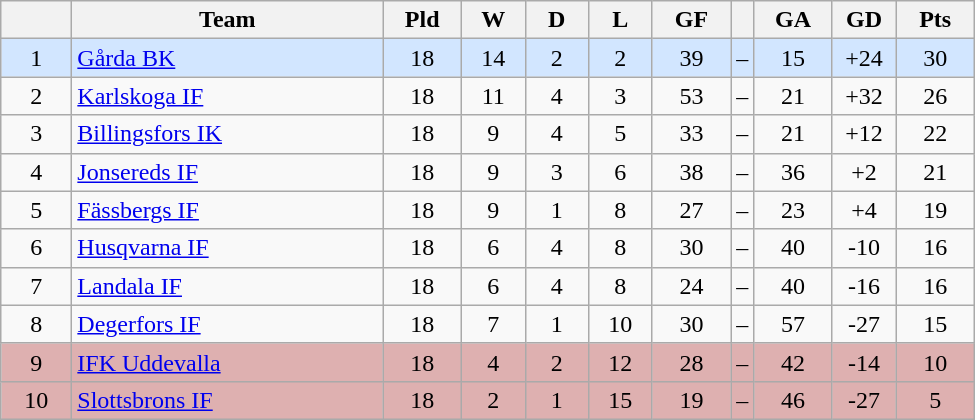<table class="wikitable" style="text-align: center;">
<tr>
<th style="width: 40px;"></th>
<th style="width: 200px;">Team</th>
<th style="width: 45px;">Pld</th>
<th style="width: 35px;">W</th>
<th style="width: 35px;">D</th>
<th style="width: 35px;">L</th>
<th style="width: 45px;">GF</th>
<th></th>
<th style="width: 45px;">GA</th>
<th style="width: 35px;">GD</th>
<th style="width: 45px;">Pts</th>
</tr>
<tr style="background: #d2e6ff">
<td>1</td>
<td style="text-align: left;"><a href='#'>Gårda BK</a></td>
<td>18</td>
<td>14</td>
<td>2</td>
<td>2</td>
<td>39</td>
<td>–</td>
<td>15</td>
<td>+24</td>
<td>30</td>
</tr>
<tr>
<td>2</td>
<td style="text-align: left;"><a href='#'>Karlskoga IF</a></td>
<td>18</td>
<td>11</td>
<td>4</td>
<td>3</td>
<td>53</td>
<td>–</td>
<td>21</td>
<td>+32</td>
<td>26</td>
</tr>
<tr>
<td>3</td>
<td style="text-align: left;"><a href='#'>Billingsfors IK</a></td>
<td>18</td>
<td>9</td>
<td>4</td>
<td>5</td>
<td>33</td>
<td>–</td>
<td>21</td>
<td>+12</td>
<td>22</td>
</tr>
<tr>
<td>4</td>
<td style="text-align: left;"><a href='#'>Jonsereds IF</a></td>
<td>18</td>
<td>9</td>
<td>3</td>
<td>6</td>
<td>38</td>
<td>–</td>
<td>36</td>
<td>+2</td>
<td>21</td>
</tr>
<tr>
<td>5</td>
<td style="text-align: left;"><a href='#'>Fässbergs IF</a></td>
<td>18</td>
<td>9</td>
<td>1</td>
<td>8</td>
<td>27</td>
<td>–</td>
<td>23</td>
<td>+4</td>
<td>19</td>
</tr>
<tr>
<td>6</td>
<td style="text-align: left;"><a href='#'>Husqvarna IF</a></td>
<td>18</td>
<td>6</td>
<td>4</td>
<td>8</td>
<td>30</td>
<td>–</td>
<td>40</td>
<td>-10</td>
<td>16</td>
</tr>
<tr>
<td>7</td>
<td style="text-align: left;"><a href='#'>Landala IF</a></td>
<td>18</td>
<td>6</td>
<td>4</td>
<td>8</td>
<td>24</td>
<td>–</td>
<td>40</td>
<td>-16</td>
<td>16</td>
</tr>
<tr>
<td>8</td>
<td style="text-align: left;"><a href='#'>Degerfors IF</a></td>
<td>18</td>
<td>7</td>
<td>1</td>
<td>10</td>
<td>30</td>
<td>–</td>
<td>57</td>
<td>-27</td>
<td>15</td>
</tr>
<tr style="background: #deb0b0">
<td>9</td>
<td style="text-align: left;"><a href='#'>IFK Uddevalla</a></td>
<td>18</td>
<td>4</td>
<td>2</td>
<td>12</td>
<td>28</td>
<td>–</td>
<td>42</td>
<td>-14</td>
<td>10</td>
</tr>
<tr style="background: #deb0b0">
<td>10</td>
<td style="text-align: left;"><a href='#'>Slottsbrons IF</a></td>
<td>18</td>
<td>2</td>
<td>1</td>
<td>15</td>
<td>19</td>
<td>–</td>
<td>46</td>
<td>-27</td>
<td>5</td>
</tr>
</table>
